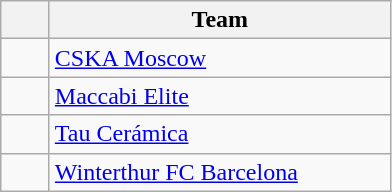<table class="wikitable" style="text-align:center">
<tr>
<th width=25></th>
<th width=220>Team</th>
</tr>
<tr>
<td></td>
<td align=left> <a href='#'>CSKA Moscow</a></td>
</tr>
<tr>
<td></td>
<td align=left> <a href='#'>Maccabi Elite</a></td>
</tr>
<tr>
<td></td>
<td align=left> <a href='#'>Tau Cerámica</a></td>
</tr>
<tr>
<td></td>
<td align=left> <a href='#'>Winterthur FC Barcelona</a></td>
</tr>
</table>
